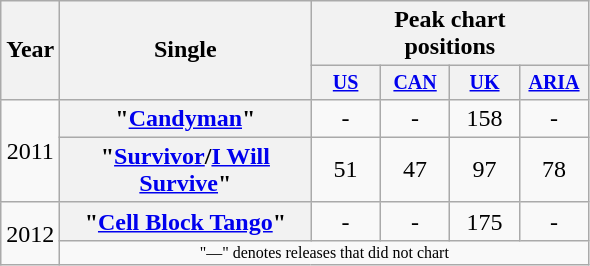<table class="wikitable plainrowheaders" style="text-align:center;">
<tr>
<th rowspan="2">Year</th>
<th rowspan="2" style="width:10em;">Single</th>
<th colspan="4">Peak chart<br>positions</th>
</tr>
<tr style="font-size:smaller;">
<th style="width:40px;"><a href='#'>US</a></th>
<th style="width:40px;"><a href='#'>CAN</a></th>
<th style="width:40px;"><a href='#'>UK</a></th>
<th style="width:40px;"><a href='#'>ARIA</a></th>
</tr>
<tr>
<td rowspan="2">2011</td>
<th scope="row">"<a href='#'>Candyman</a>"</th>
<td>-</td>
<td>-</td>
<td>158</td>
<td>-</td>
</tr>
<tr>
<th scope="row">"<a href='#'>Survivor</a>/<a href='#'>I Will Survive</a>"</th>
<td>51</td>
<td>47</td>
<td>97</td>
<td>78</td>
</tr>
<tr>
<td rowspan="2">2012</td>
<th scope="row">"<a href='#'>Cell Block Tango</a>"</th>
<td>-</td>
<td>-</td>
<td>175</td>
<td>-</td>
</tr>
<tr>
<td colspan="10" style="font-size:8pt">"—" denotes releases that did not chart</td>
</tr>
</table>
